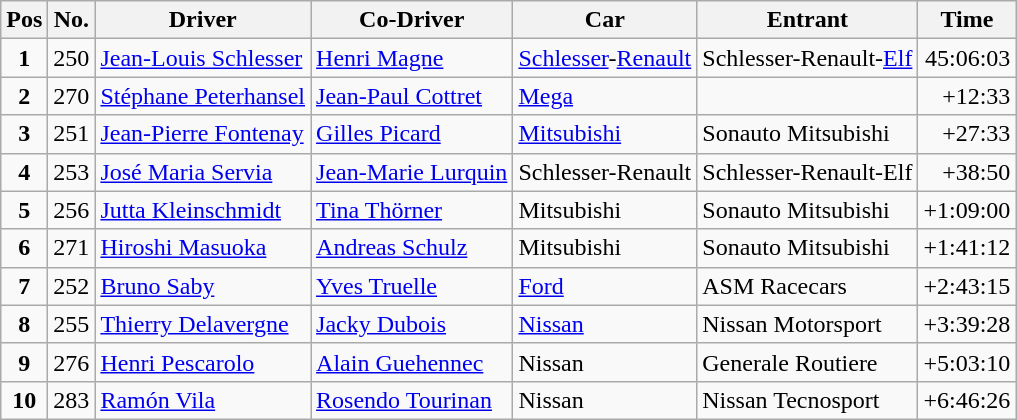<table class="wikitable">
<tr>
<th>Pos</th>
<th>No.</th>
<th>Driver</th>
<th>Co-Driver</th>
<th>Car</th>
<th>Entrant</th>
<th>Time</th>
</tr>
<tr>
<td align=center><strong>1</strong></td>
<td>250</td>
<td> <a href='#'>Jean-Louis Schlesser</a></td>
<td> <a href='#'>Henri Magne</a></td>
<td><a href='#'>Schlesser</a>-<a href='#'>Renault</a></td>
<td>Schlesser-Renault-<a href='#'>Elf</a></td>
<td align="right">45:06:03</td>
</tr>
<tr>
<td align=center><strong>2</strong></td>
<td>270</td>
<td> <a href='#'>Stéphane Peterhansel</a></td>
<td> <a href='#'>Jean-Paul Cottret</a></td>
<td><a href='#'>Mega</a></td>
<td></td>
<td align="right">+12:33</td>
</tr>
<tr>
<td align=center><strong>3</strong></td>
<td>251</td>
<td> <a href='#'>Jean-Pierre Fontenay</a></td>
<td> <a href='#'>Gilles Picard</a></td>
<td><a href='#'>Mitsubishi</a></td>
<td>Sonauto Mitsubishi</td>
<td align="right">+27:33</td>
</tr>
<tr>
<td align=center><strong>4</strong></td>
<td>253</td>
<td> <a href='#'>José Maria Servia</a></td>
<td><a href='#'>Jean-Marie Lurquin</a></td>
<td>Schlesser-Renault</td>
<td>Schlesser-Renault-Elf</td>
<td align="right">+38:50</td>
</tr>
<tr>
<td align=center><strong>5</strong></td>
<td>256</td>
<td> <a href='#'>Jutta Kleinschmidt</a></td>
<td> <a href='#'>Tina Thörner</a></td>
<td>Mitsubishi</td>
<td>Sonauto Mitsubishi</td>
<td align="right">+1:09:00</td>
</tr>
<tr>
<td align=center><strong>6</strong></td>
<td>271</td>
<td> <a href='#'>Hiroshi Masuoka</a></td>
<td> <a href='#'>Andreas Schulz</a></td>
<td>Mitsubishi</td>
<td>Sonauto Mitsubishi</td>
<td align="right">+1:41:12</td>
</tr>
<tr>
<td align=center><strong>7</strong></td>
<td>252</td>
<td> <a href='#'>Bruno Saby</a></td>
<td> <a href='#'>Yves Truelle</a></td>
<td><a href='#'>Ford</a></td>
<td>ASM Racecars</td>
<td align="right">+2:43:15</td>
</tr>
<tr>
<td align=center><strong>8</strong></td>
<td>255</td>
<td> <a href='#'>Thierry Delavergne</a></td>
<td> <a href='#'>Jacky Dubois</a></td>
<td><a href='#'>Nissan</a></td>
<td>Nissan Motorsport</td>
<td align="right">+3:39:28</td>
</tr>
<tr>
<td align=center><strong>9</strong></td>
<td>276</td>
<td> <a href='#'>Henri Pescarolo</a></td>
<td> <a href='#'>Alain Guehennec</a></td>
<td>Nissan</td>
<td>Generale Routiere</td>
<td align="right">+5:03:10</td>
</tr>
<tr>
<td align=center><strong>10</strong></td>
<td>283</td>
<td> <a href='#'>Ramón Vila</a></td>
<td> <a href='#'>Rosendo Tourinan</a></td>
<td>Nissan</td>
<td>Nissan Tecnosport</td>
<td align="right">+6:46:26</td>
</tr>
</table>
